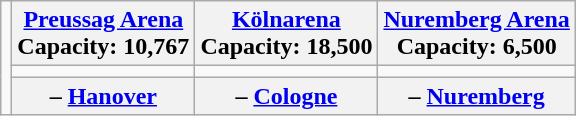<table class="wikitable" style="text-align:center;">
<tr>
<td rowspan="3"></td>
<th><a href='#'>Preussag Arena</a><br>Capacity: 10,767</th>
<th><a href='#'>Kölnarena</a><br>Capacity: 18,500</th>
<th><a href='#'>Nuremberg Arena</a><br>Capacity: 6,500</th>
</tr>
<tr>
<td></td>
<td></td>
<td></td>
</tr>
<tr>
<th> – <a href='#'>Hanover</a></th>
<th> – <a href='#'>Cologne</a></th>
<th> – <a href='#'>Nuremberg</a></th>
</tr>
</table>
